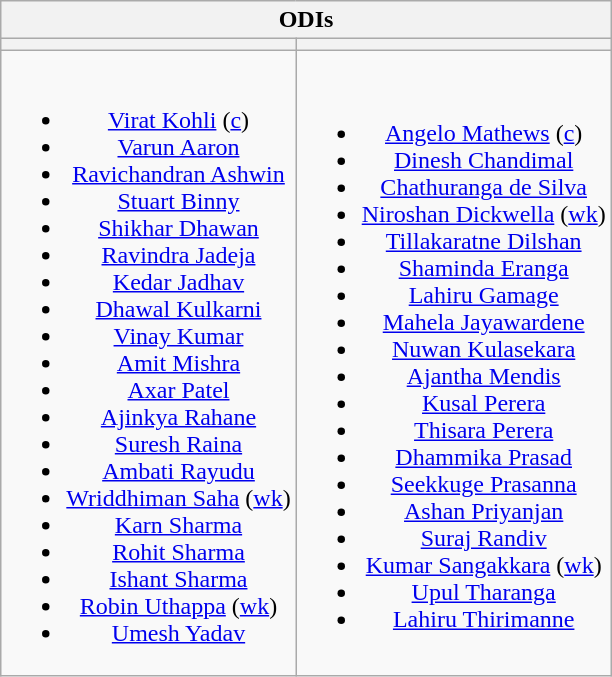<table class="wikitable" style="text-align:center; margin:0 auto">
<tr>
<th colspan=2>ODIs</th>
</tr>
<tr>
<th></th>
<th></th>
</tr>
<tr>
<td><br><ul><li><a href='#'>Virat Kohli</a> (<a href='#'>c</a>)</li><li><a href='#'>Varun Aaron</a></li><li><a href='#'>Ravichandran Ashwin</a></li><li><a href='#'>Stuart Binny</a></li><li><a href='#'>Shikhar Dhawan</a></li><li><a href='#'>Ravindra Jadeja</a></li><li><a href='#'>Kedar Jadhav</a></li><li><a href='#'>Dhawal Kulkarni</a></li><li><a href='#'>Vinay Kumar</a></li><li><a href='#'>Amit Mishra</a></li><li><a href='#'>Axar Patel</a></li><li><a href='#'>Ajinkya Rahane</a></li><li><a href='#'>Suresh Raina</a></li><li><a href='#'>Ambati Rayudu</a></li><li><a href='#'>Wriddhiman Saha</a> (<a href='#'>wk</a>)</li><li><a href='#'>Karn Sharma</a></li><li><a href='#'>Rohit Sharma</a></li><li><a href='#'>Ishant Sharma</a></li><li><a href='#'>Robin Uthappa</a> (<a href='#'>wk</a>)</li><li><a href='#'>Umesh Yadav</a></li></ul></td>
<td><br><ul><li><a href='#'>Angelo Mathews</a> (<a href='#'>c</a>)</li><li><a href='#'>Dinesh Chandimal</a></li><li><a href='#'>Chathuranga de Silva</a></li><li><a href='#'>Niroshan Dickwella</a> (<a href='#'>wk</a>)</li><li><a href='#'>Tillakaratne Dilshan</a></li><li><a href='#'>Shaminda Eranga</a></li><li><a href='#'>Lahiru Gamage</a></li><li><a href='#'>Mahela Jayawardene</a></li><li><a href='#'>Nuwan Kulasekara</a></li><li><a href='#'>Ajantha Mendis</a></li><li><a href='#'>Kusal Perera</a></li><li><a href='#'>Thisara Perera</a></li><li><a href='#'>Dhammika Prasad</a></li><li><a href='#'>Seekkuge Prasanna</a></li><li><a href='#'>Ashan Priyanjan</a></li><li><a href='#'>Suraj Randiv</a></li><li><a href='#'>Kumar Sangakkara</a> (<a href='#'>wk</a>)</li><li><a href='#'>Upul Tharanga</a></li><li><a href='#'>Lahiru Thirimanne</a></li></ul></td>
</tr>
</table>
